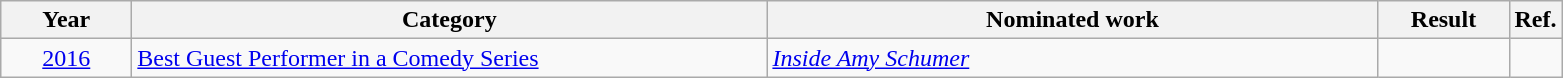<table class=wikitable>
<tr>
<th scope="col" style="width:5em;">Year</th>
<th scope="col" style="width:26em;">Category</th>
<th scope="col" style="width:25em;">Nominated work</th>
<th scope="col" style="width:5em;">Result</th>
<th>Ref.</th>
</tr>
<tr>
<td style="text-align:center;"><a href='#'>2016</a></td>
<td><a href='#'>Best Guest Performer in a Comedy Series</a></td>
<td><em><a href='#'>Inside Amy Schumer</a></em></td>
<td></td>
<td></td>
</tr>
</table>
